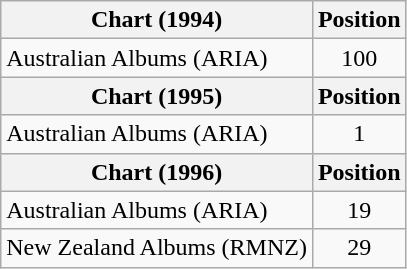<table class="wikitable">
<tr>
<th>Chart (1994)</th>
<th>Position</th>
</tr>
<tr>
<td>Australian Albums (ARIA)</td>
<td style="text-align:center;">100</td>
</tr>
<tr>
<th>Chart (1995)</th>
<th>Position</th>
</tr>
<tr>
<td>Australian Albums (ARIA)</td>
<td style="text-align:center;">1</td>
</tr>
<tr>
<th>Chart (1996)</th>
<th>Position</th>
</tr>
<tr>
<td>Australian Albums (ARIA)</td>
<td style="text-align:center;">19</td>
</tr>
<tr>
<td>New Zealand Albums (RMNZ)</td>
<td style="text-align:center;">29</td>
</tr>
</table>
